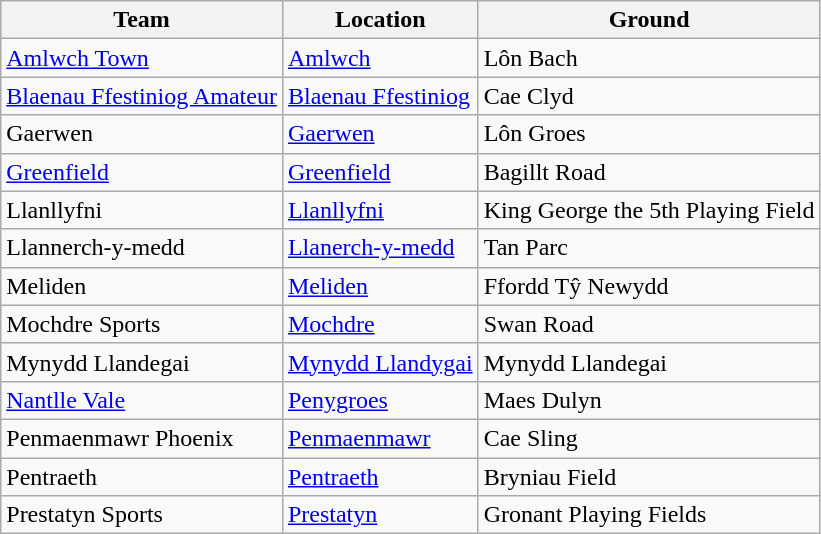<table class="wikitable sortable">
<tr>
<th>Team</th>
<th>Location</th>
<th>Ground</th>
</tr>
<tr>
<td><a href='#'>Amlwch Town</a></td>
<td><a href='#'>Amlwch</a></td>
<td>Lôn Bach</td>
</tr>
<tr>
<td><a href='#'>Blaenau Ffestiniog Amateur</a></td>
<td><a href='#'>Blaenau Ffestiniog</a></td>
<td>Cae Clyd</td>
</tr>
<tr>
<td>Gaerwen</td>
<td><a href='#'>Gaerwen</a></td>
<td>Lôn Groes</td>
</tr>
<tr>
<td><a href='#'>Greenfield</a></td>
<td><a href='#'>Greenfield</a></td>
<td>Bagillt Road</td>
</tr>
<tr>
<td>Llanllyfni</td>
<td><a href='#'>Llanllyfni</a></td>
<td>King George the 5th Playing Field</td>
</tr>
<tr>
<td>Llannerch-y-medd</td>
<td><a href='#'>Llanerch-y-medd</a></td>
<td>Tan Parc</td>
</tr>
<tr>
<td>Meliden</td>
<td><a href='#'>Meliden</a></td>
<td>Ffordd Tŷ Newydd</td>
</tr>
<tr>
<td>Mochdre Sports</td>
<td><a href='#'>Mochdre</a></td>
<td>Swan Road</td>
</tr>
<tr>
<td>Mynydd Llandegai</td>
<td><a href='#'>Mynydd Llandygai</a></td>
<td>Mynydd Llandegai</td>
</tr>
<tr>
<td><a href='#'>Nantlle Vale</a></td>
<td><a href='#'>Penygroes</a></td>
<td>Maes Dulyn</td>
</tr>
<tr>
<td>Penmaenmawr Phoenix</td>
<td><a href='#'>Penmaenmawr</a></td>
<td>Cae Sling</td>
</tr>
<tr>
<td>Pentraeth</td>
<td><a href='#'>Pentraeth</a></td>
<td>Bryniau Field</td>
</tr>
<tr>
<td>Prestatyn Sports</td>
<td><a href='#'>Prestatyn</a></td>
<td>Gronant Playing Fields</td>
</tr>
</table>
